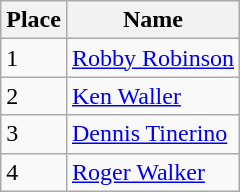<table class="wikitable">
<tr>
<th>Place</th>
<th>Name</th>
</tr>
<tr>
<td>1</td>
<td> <a href='#'>Robby Robinson</a></td>
</tr>
<tr>
<td>2</td>
<td> <a href='#'>Ken Waller</a></td>
</tr>
<tr>
<td>3</td>
<td> <a href='#'>Dennis Tinerino</a></td>
</tr>
<tr>
<td>4</td>
<td> <a href='#'>Roger Walker</a></td>
</tr>
</table>
